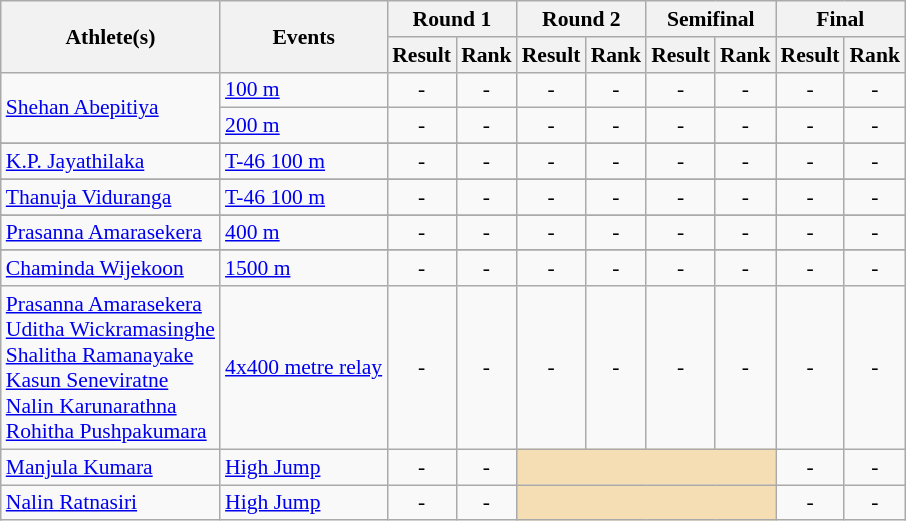<table class=wikitable style="font-size:90%">
<tr>
<th rowspan="2">Athlete(s)</th>
<th rowspan="2">Events</th>
<th colspan="2">Round 1</th>
<th colspan="2">Round 2</th>
<th colspan="2">Semifinal</th>
<th colspan="2">Final</th>
</tr>
<tr>
<th>Result</th>
<th>Rank</th>
<th>Result</th>
<th>Rank</th>
<th>Result</th>
<th>Rank</th>
<th>Result</th>
<th>Rank</th>
</tr>
<tr>
<td rowspan="2"><a href='#'>Shehan Abepitiya</a></td>
<td><a href='#'>100 m</a></td>
<td align=center>-</td>
<td align=center>-</td>
<td align=center>-</td>
<td align=center>-</td>
<td align=center>-</td>
<td align=center>-</td>
<td align=center>-</td>
<td align=center>-</td>
</tr>
<tr>
<td><a href='#'>200 m</a></td>
<td align=center>-</td>
<td align=center>-</td>
<td align=center>-</td>
<td align=center>-</td>
<td align=center>-</td>
<td align=center>-</td>
<td align=center>-</td>
<td align=center>-</td>
</tr>
<tr>
</tr>
<tr>
<td><a href='#'>K.P. Jayathilaka</a></td>
<td><a href='#'>T-46 100 m</a></td>
<td align=center>-</td>
<td align=center>-</td>
<td align=center>-</td>
<td align=center>-</td>
<td align=center>-</td>
<td align=center>-</td>
<td align=center>-</td>
<td align=center>-</td>
</tr>
<tr>
</tr>
<tr>
<td><a href='#'>Thanuja Viduranga</a></td>
<td><a href='#'>T-46 100 m</a></td>
<td align=center>-</td>
<td align=center>-</td>
<td align=center>-</td>
<td align=center>-</td>
<td align=center>-</td>
<td align=center>-</td>
<td align=center>-</td>
<td align=center>-</td>
</tr>
<tr>
</tr>
<tr>
<td><a href='#'>Prasanna Amarasekera</a></td>
<td><a href='#'>400 m</a></td>
<td align=center>-</td>
<td align=center>-</td>
<td align=center>-</td>
<td align=center>-</td>
<td align=center>-</td>
<td align=center>-</td>
<td align=center>-</td>
<td align=center>-</td>
</tr>
<tr>
</tr>
<tr>
<td><a href='#'>Chaminda Wijekoon</a></td>
<td><a href='#'>1500 m</a></td>
<td align=center>-</td>
<td align=center>-</td>
<td align=center>-</td>
<td align=center>-</td>
<td align=center>-</td>
<td align=center>-</td>
<td align=center>-</td>
<td align=center>-</td>
</tr>
<tr>
<td><a href='#'>Prasanna Amarasekera</a><br><a href='#'>Uditha Wickramasinghe</a><br> <a href='#'>Shalitha Ramanayake</a><br> <a href='#'>Kasun Seneviratne</a><br> <a href='#'>Nalin Karunarathna</a> <br><a href='#'>Rohitha Pushpakumara</a></td>
<td><a href='#'>4x400 metre relay</a></td>
<td align=center>-</td>
<td align=center>-</td>
<td align=center>-</td>
<td align=center>-</td>
<td align=center>-</td>
<td align=center>-</td>
<td align=center>-</td>
<td align=center>-</td>
</tr>
<tr>
<td><a href='#'>Manjula Kumara</a></td>
<td><a href='#'>High Jump</a></td>
<td align=center>-</td>
<td align=center>-</td>
<td colspan=4 bgcolor=wheat></td>
<td align=center>-</td>
<td align=center>-</td>
</tr>
<tr>
<td><a href='#'>Nalin Ratnasiri</a></td>
<td><a href='#'>High Jump</a></td>
<td align=center>-</td>
<td align=center>-</td>
<td colspan=4 bgcolor=wheat></td>
<td align=center>-</td>
<td align=center>-</td>
</tr>
</table>
